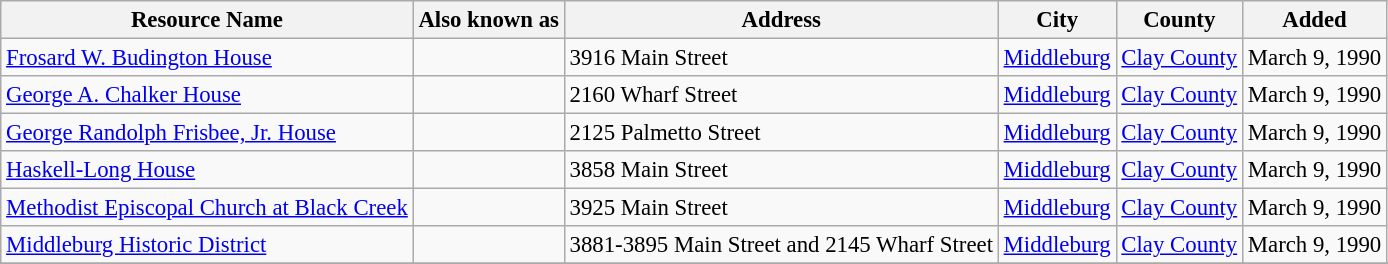<table class="wikitable" style="font-size: 95%;">
<tr>
<th>Resource Name</th>
<th>Also known as</th>
<th>Address</th>
<th>City</th>
<th>County</th>
<th>Added</th>
</tr>
<tr>
<td><a href='#'>Frosard W. Budington House</a></td>
<td></td>
<td>3916 Main Street</td>
<td><a href='#'>Middleburg</a></td>
<td><a href='#'>Clay County</a></td>
<td>March 9, 1990</td>
</tr>
<tr>
<td><a href='#'>George A. Chalker House</a></td>
<td></td>
<td>2160 Wharf Street</td>
<td><a href='#'>Middleburg</a></td>
<td><a href='#'>Clay County</a></td>
<td>March 9, 1990</td>
</tr>
<tr>
<td><a href='#'>George Randolph Frisbee, Jr. House</a></td>
<td></td>
<td>2125 Palmetto Street</td>
<td><a href='#'>Middleburg</a></td>
<td><a href='#'>Clay County</a></td>
<td>March 9, 1990</td>
</tr>
<tr>
<td><a href='#'>Haskell-Long House</a></td>
<td></td>
<td>3858 Main Street</td>
<td><a href='#'>Middleburg</a></td>
<td><a href='#'>Clay County</a></td>
<td>March 9, 1990</td>
</tr>
<tr>
<td><a href='#'>Methodist Episcopal Church at Black Creek</a></td>
<td></td>
<td>3925 Main Street</td>
<td><a href='#'>Middleburg</a></td>
<td><a href='#'>Clay County</a></td>
<td>March 9, 1990</td>
</tr>
<tr>
<td><a href='#'>Middleburg Historic District</a></td>
<td></td>
<td>3881-3895 Main Street and 2145 Wharf Street</td>
<td><a href='#'>Middleburg</a></td>
<td><a href='#'>Clay County</a></td>
<td>March 9, 1990</td>
</tr>
<tr>
</tr>
</table>
